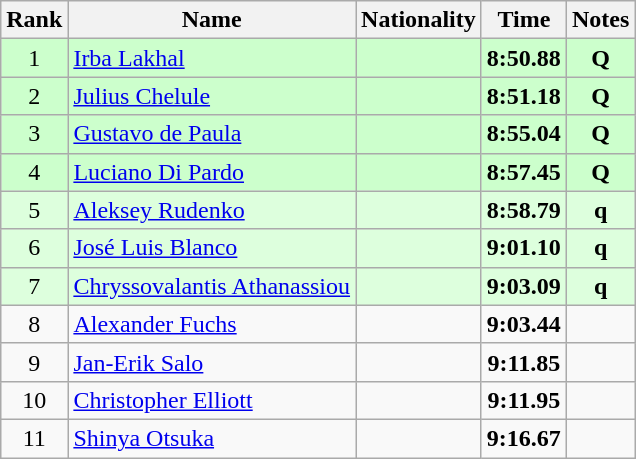<table class="wikitable sortable" style="text-align:center">
<tr>
<th>Rank</th>
<th>Name</th>
<th>Nationality</th>
<th>Time</th>
<th>Notes</th>
</tr>
<tr bgcolor=ccffcc>
<td>1</td>
<td align=left><a href='#'>Irba Lakhal</a></td>
<td align=left></td>
<td><strong>8:50.88</strong></td>
<td><strong>Q</strong></td>
</tr>
<tr bgcolor=ccffcc>
<td>2</td>
<td align=left><a href='#'>Julius Chelule</a></td>
<td align=left></td>
<td><strong>8:51.18</strong></td>
<td><strong>Q</strong></td>
</tr>
<tr bgcolor=ccffcc>
<td>3</td>
<td align=left><a href='#'>Gustavo de Paula</a></td>
<td align=left></td>
<td><strong>8:55.04</strong></td>
<td><strong>Q</strong></td>
</tr>
<tr bgcolor=ccffcc>
<td>4</td>
<td align=left><a href='#'>Luciano Di Pardo</a></td>
<td align=left></td>
<td><strong>8:57.45</strong></td>
<td><strong>Q</strong></td>
</tr>
<tr bgcolor=ddffdd>
<td>5</td>
<td align=left><a href='#'>Aleksey Rudenko</a></td>
<td align=left></td>
<td><strong>8:58.79</strong></td>
<td><strong>q</strong></td>
</tr>
<tr bgcolor=ddffdd>
<td>6</td>
<td align=left><a href='#'>José Luis Blanco</a></td>
<td align=left></td>
<td><strong>9:01.10</strong></td>
<td><strong>q</strong></td>
</tr>
<tr bgcolor=ddffdd>
<td>7</td>
<td align=left><a href='#'>Chryssovalantis Athanassiou</a></td>
<td align=left></td>
<td><strong>9:03.09</strong></td>
<td><strong>q</strong></td>
</tr>
<tr>
<td>8</td>
<td align=left><a href='#'>Alexander Fuchs</a></td>
<td align=left></td>
<td><strong>9:03.44</strong></td>
<td></td>
</tr>
<tr>
<td>9</td>
<td align=left><a href='#'>Jan-Erik Salo</a></td>
<td align=left></td>
<td><strong>9:11.85</strong></td>
<td></td>
</tr>
<tr>
<td>10</td>
<td align=left><a href='#'>Christopher Elliott</a></td>
<td align=left></td>
<td><strong>9:11.95</strong></td>
<td></td>
</tr>
<tr>
<td>11</td>
<td align=left><a href='#'>Shinya Otsuka</a></td>
<td align=left></td>
<td><strong>9:16.67</strong></td>
<td></td>
</tr>
</table>
